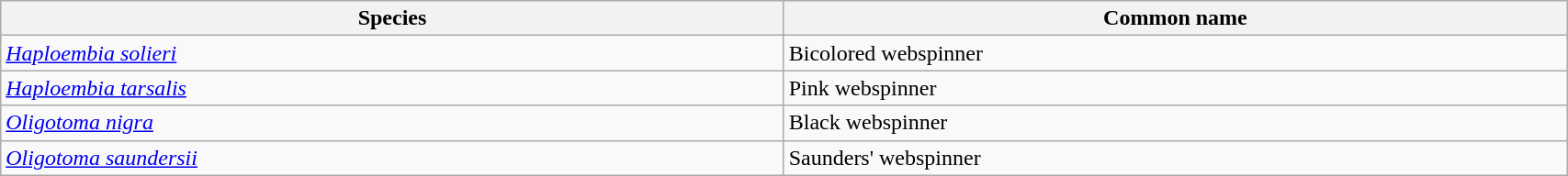<table width=90% class="wikitable">
<tr>
<th width=25%>Species</th>
<th width=25%>Common name</th>
</tr>
<tr>
<td><em><a href='#'>Haploembia solieri</a></em></td>
<td>Bicolored webspinner</td>
</tr>
<tr>
<td><em><a href='#'>Haploembia tarsalis</a></em></td>
<td>Pink webspinner</td>
</tr>
<tr>
<td><em><a href='#'>Oligotoma nigra</a></em></td>
<td>Black webspinner</td>
</tr>
<tr>
<td><em><a href='#'>Oligotoma saundersii</a></em></td>
<td>Saunders' webspinner</td>
</tr>
</table>
